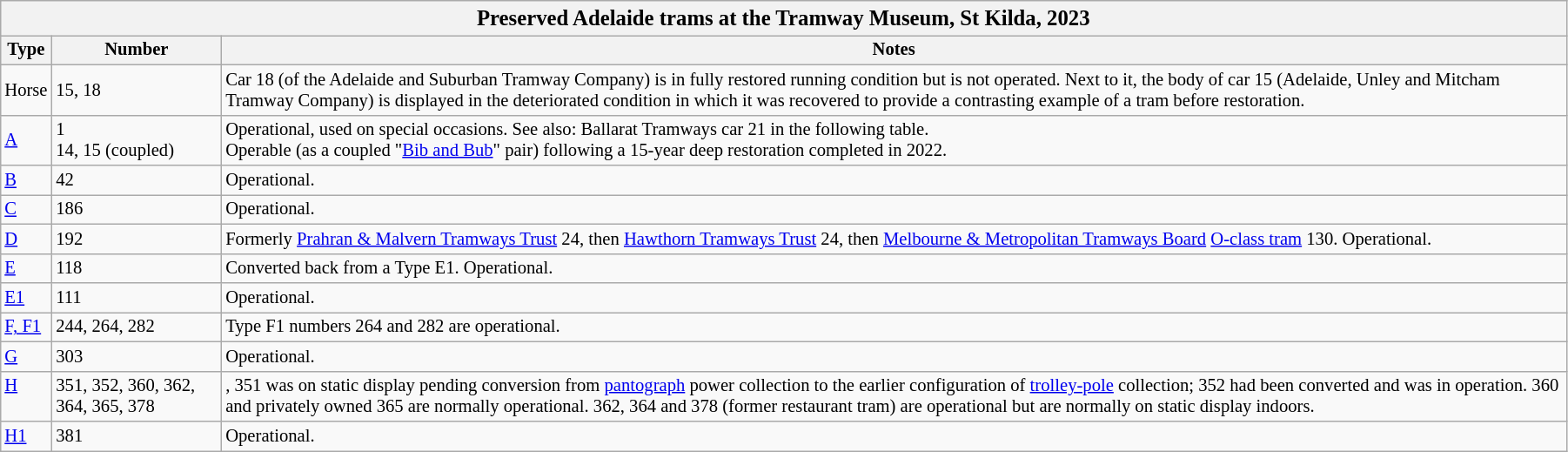<table class="wikitable floatcenter" style= "width:95%; font-size: 86%; margin-top:3em; margin-left:1em; margin-right:2em; margin-bottom:2em">
<tr>
<th colspan= "3"><big><strong>Preserved Adelaide trams at the Tramway Museum, St Kilda, 2023</strong></big></th>
</tr>
<tr>
<th>Type</th>
<th>Number</th>
<th>Notes</th>
</tr>
<tr>
<td>Horse</td>
<td>15, 18</td>
<td>Car 18 (of the Adelaide and Suburban Tramway Company) is in fully restored running condition but is not operated. Next to it, the body of car 15 (Adelaide, Unley and Mitcham Tramway Company) is displayed in the deteriorated condition in which it was recovered to provide a contrasting example of a tram before restoration.</td>
</tr>
<tr>
<td><a href='#'>A</a></td>
<td>1<br>14, 15 (coupled)</td>
<td>Operational, used on special occasions. See also: Ballarat Tramways car 21 in the following table.<br>Operable (as a coupled "<a href='#'>Bib and Bub</a>" pair) following a 15-year deep restoration completed in 2022.</td>
</tr>
<tr>
<td><a href='#'>B</a></td>
<td>42</td>
<td>Operational.</td>
</tr>
<tr>
<td><a href='#'>C</a></td>
<td>186</td>
<td>Operational.</td>
</tr>
<tr>
<td><a href='#'>D</a></td>
<td>192</td>
<td>Formerly <a href='#'>Prahran & Malvern Tramways Trust</a> 24, then <a href='#'>Hawthorn Tramways Trust</a> 24, then <a href='#'>Melbourne & Metropolitan Tramways Board</a> <a href='#'>O-class tram</a> 130. Operational.</td>
</tr>
<tr>
<td><a href='#'>E</a></td>
<td>118</td>
<td>Converted back from a Type E1. Operational.</td>
</tr>
<tr>
<td><a href='#'>E1</a></td>
<td>111</td>
<td>Operational.</td>
</tr>
<tr>
<td><a href='#'>F, F1</a></td>
<td>244, 264, 282</td>
<td>Type F1 numbers 264 and 282 are operational.</td>
</tr>
<tr>
<td><a href='#'>G</a></td>
<td>303</td>
<td>Operational.</td>
</tr>
<tr style="vertical-align: top;">
<td><a href='#'>H</a></td>
<td>351, 352, 360, 362, 364, 365, 378</td>
<td>, 351 was on static display pending conversion from <a href='#'>pantograph</a> power collection to the earlier configuration of <a href='#'>trolley-pole</a> collection; 352 had been converted and was in operation. 360 and privately owned 365 are normally operational. 362, 364 and 378 (former restaurant tram) are operational but are normally on static display indoors.</td>
</tr>
<tr>
<td><a href='#'>H1</a></td>
<td>381</td>
<td>Operational.</td>
</tr>
</table>
